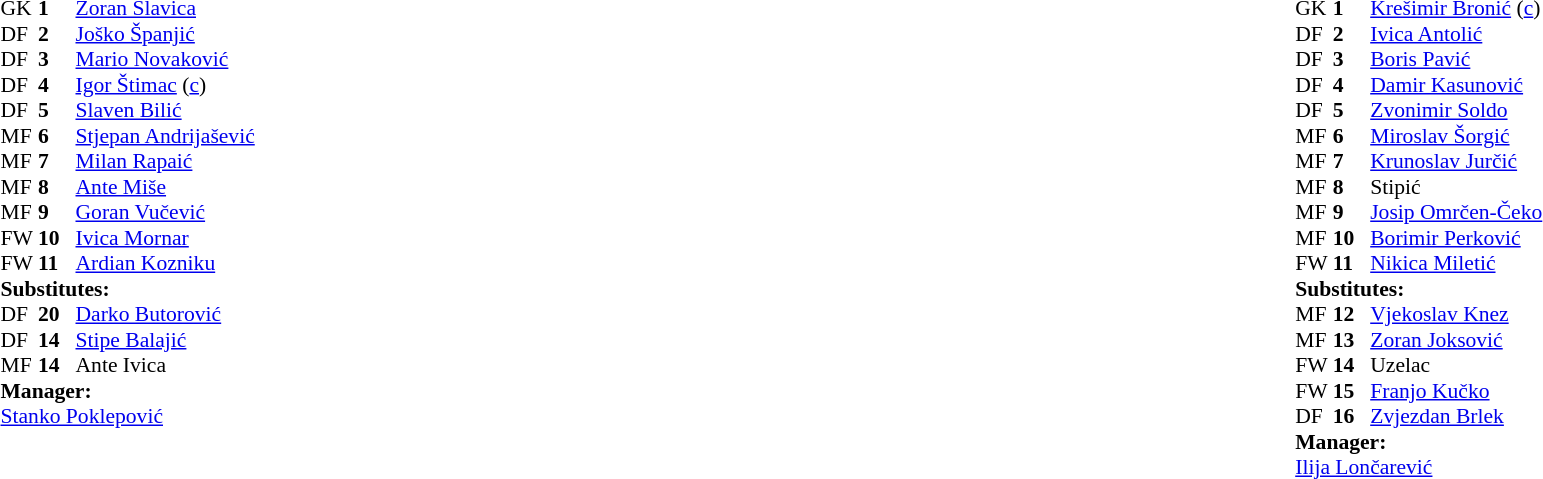<table width="100%">
<tr>
<td valign="top" width="50%"><br><table style="font-size: 90%" cellspacing="0" cellpadding="0">
<tr>
<td colspan="4"></td>
</tr>
<tr>
<th width=25></th>
<th width=25></th>
</tr>
<tr>
<td>GK</td>
<td><strong>1</strong></td>
<td> <a href='#'>Zoran Slavica</a></td>
</tr>
<tr>
<td>DF</td>
<td><strong>2</strong></td>
<td> <a href='#'>Joško Španjić</a></td>
</tr>
<tr>
<td>DF</td>
<td><strong>3</strong></td>
<td> <a href='#'>Mario Novaković</a></td>
<td></td>
<td></td>
</tr>
<tr>
<td>DF</td>
<td><strong>4</strong></td>
<td> <a href='#'>Igor Štimac</a> (<a href='#'>c</a>)</td>
<td></td>
<td></td>
</tr>
<tr>
<td>DF</td>
<td><strong>5</strong></td>
<td> <a href='#'>Slaven Bilić</a></td>
<td></td>
<td></td>
</tr>
<tr>
<td>MF</td>
<td><strong>6</strong></td>
<td> <a href='#'>Stjepan Andrijašević</a></td>
<td></td>
<td></td>
<td></td>
</tr>
<tr>
<td>MF</td>
<td><strong>7</strong></td>
<td> <a href='#'>Milan Rapaić</a></td>
<td></td>
<td></td>
</tr>
<tr>
<td>MF</td>
<td><strong>8</strong></td>
<td> <a href='#'>Ante Miše</a></td>
<td></td>
<td></td>
</tr>
<tr>
<td>MF</td>
<td><strong>9</strong></td>
<td> <a href='#'>Goran Vučević</a></td>
</tr>
<tr>
<td>FW</td>
<td><strong>10</strong></td>
<td> <a href='#'>Ivica Mornar</a></td>
<td></td>
<td></td>
</tr>
<tr>
<td>FW</td>
<td><strong>11</strong></td>
<td> <a href='#'>Ardian Kozniku</a></td>
</tr>
<tr>
<td colspan=3><strong>Substitutes:</strong></td>
</tr>
<tr>
<td>DF</td>
<td><strong>20</strong></td>
<td> <a href='#'>Darko Butorović</a></td>
<td></td>
<td></td>
</tr>
<tr>
<td>DF</td>
<td><strong>14</strong></td>
<td> <a href='#'>Stipe Balajić</a></td>
<td></td>
<td></td>
</tr>
<tr>
<td>MF</td>
<td><strong>14</strong></td>
<td> Ante Ivica</td>
<td></td>
<td></td>
</tr>
<tr>
<td colspan=3><strong>Manager:</strong></td>
</tr>
<tr>
<td colspan=4> <a href='#'>Stanko Poklepović</a></td>
</tr>
</table>
</td>
<td valign="top"></td>
<td valign="top" width="50%"><br><table style="font-size: 90%" cellspacing="0" cellpadding="0" align=center>
<tr>
<td colspan="4"></td>
</tr>
<tr>
<th width=25></th>
<th width=25></th>
</tr>
<tr>
<td>GK</td>
<td><strong>1</strong></td>
<td> <a href='#'>Krešimir Bronić</a> (<a href='#'>c</a>)</td>
</tr>
<tr>
<td>DF</td>
<td><strong>2</strong></td>
<td> <a href='#'>Ivica Antolić</a></td>
</tr>
<tr>
<td>DF</td>
<td><strong>3</strong></td>
<td> <a href='#'>Boris Pavić</a></td>
<td></td>
<td></td>
</tr>
<tr>
<td>DF</td>
<td><strong>4</strong></td>
<td> <a href='#'>Damir Kasunović</a></td>
</tr>
<tr>
<td>DF</td>
<td><strong>5</strong></td>
<td> <a href='#'>Zvonimir Soldo</a></td>
<td></td>
<td></td>
</tr>
<tr>
<td>MF</td>
<td><strong>6</strong></td>
<td> <a href='#'>Miroslav Šorgić</a></td>
<td></td>
<td></td>
</tr>
<tr>
<td>MF</td>
<td><strong>7</strong></td>
<td> <a href='#'>Krunoslav Jurčić</a></td>
<td></td>
<td></td>
<td></td>
</tr>
<tr>
<td>MF</td>
<td><strong>8</strong></td>
<td> Stipić</td>
<td></td>
<td></td>
</tr>
<tr>
<td>MF</td>
<td><strong>9</strong></td>
<td> <a href='#'>Josip Omrčen-Čeko</a></td>
<td></td>
<td></td>
</tr>
<tr>
<td>MF</td>
<td><strong>10</strong></td>
<td> <a href='#'>Borimir Perković</a></td>
</tr>
<tr>
<td>FW</td>
<td><strong>11</strong></td>
<td> <a href='#'>Nikica Miletić</a></td>
<td></td>
<td></td>
</tr>
<tr>
<td colspan=3><strong>Substitutes:</strong></td>
</tr>
<tr>
<td>MF</td>
<td><strong>12</strong></td>
<td> <a href='#'>Vjekoslav Knez</a></td>
<td></td>
<td></td>
</tr>
<tr>
<td>MF</td>
<td><strong>13</strong></td>
<td> <a href='#'>Zoran Joksović</a></td>
<td></td>
<td></td>
</tr>
<tr>
<td>FW</td>
<td><strong>14</strong></td>
<td> Uzelac</td>
<td></td>
<td></td>
</tr>
<tr>
<td>FW</td>
<td><strong>15</strong></td>
<td> <a href='#'>Franjo Kučko</a></td>
<td></td>
<td></td>
</tr>
<tr>
<td>DF</td>
<td><strong>16</strong></td>
<td> <a href='#'>Zvjezdan Brlek</a></td>
<td></td>
<td></td>
</tr>
<tr>
<td colspan=3><strong>Manager:</strong></td>
</tr>
<tr>
<td colspan=4> <a href='#'>Ilija Lončarević</a></td>
</tr>
</table>
</td>
</tr>
</table>
